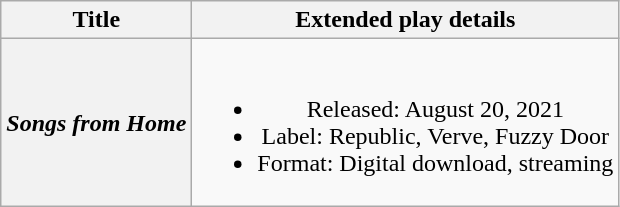<table class="wikitable plainrowheaders" style="text-align:center;">
<tr>
<th scope="col">Title</th>
<th scope="col">Extended play details</th>
</tr>
<tr>
<th scope="row"><em>Songs from Home</em><br></th>
<td><br><ul><li>Released: August 20, 2021</li><li>Label: Republic, Verve, Fuzzy Door</li><li>Format: Digital download, streaming</li></ul></td>
</tr>
</table>
